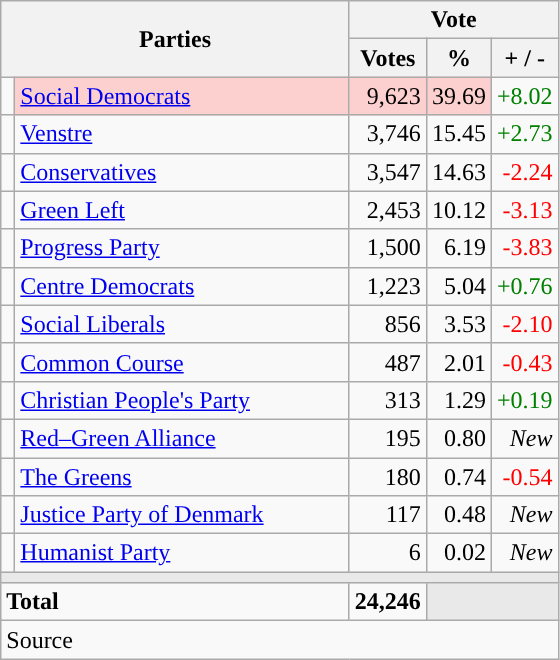<table class="wikitable" style="text-align:right;">
<tr>
<th style="text-align:centre;" rowspan="2" colspan="2" width="225">Parties</th>
<th colspan="3">Vote</th>
</tr>
<tr>
<th width="15">Votes</th>
<th width="15">%</th>
<th width="15">+ / -</th>
</tr>
<tr>
<td width="2" style="color:inherit;background:"></td>
<td bgcolor=#fbd0ce  align="left"><a href='#'>Social Democrats</a></td>
<td bgcolor=#fbd0ce>9,623</td>
<td bgcolor=#fbd0ce>39.69</td>
<td style=color:green;>+8.02</td>
</tr>
<tr>
<td width="2" style="color:inherit;background:"></td>
<td align="left"><a href='#'>Venstre</a></td>
<td>3,746</td>
<td>15.45</td>
<td style=color:green;>+2.73</td>
</tr>
<tr>
<td width="2" style="color:inherit;background:"></td>
<td align="left"><a href='#'>Conservatives</a></td>
<td>3,547</td>
<td>14.63</td>
<td style=color:red;>-2.24</td>
</tr>
<tr>
<td width="2" style="color:inherit;background:"></td>
<td align="left"><a href='#'>Green Left</a></td>
<td>2,453</td>
<td>10.12</td>
<td style=color:red;>-3.13</td>
</tr>
<tr>
<td width="2" style="color:inherit;background:"></td>
<td align="left"><a href='#'>Progress Party</a></td>
<td>1,500</td>
<td>6.19</td>
<td style=color:red;>-3.83</td>
</tr>
<tr>
<td width="2" style="color:inherit;background:"></td>
<td align="left"><a href='#'>Centre Democrats</a></td>
<td>1,223</td>
<td>5.04</td>
<td style=color:green;>+0.76</td>
</tr>
<tr>
<td width="2" style="color:inherit;background:"></td>
<td align="left"><a href='#'>Social Liberals</a></td>
<td>856</td>
<td>3.53</td>
<td style=color:red;>-2.10</td>
</tr>
<tr>
<td width="2" style="color:inherit;background:"></td>
<td align="left"><a href='#'>Common Course</a></td>
<td>487</td>
<td>2.01</td>
<td style=color:red;>-0.43</td>
</tr>
<tr>
<td width="2" style="color:inherit;background:"></td>
<td align="left"><a href='#'>Christian People's Party</a></td>
<td>313</td>
<td>1.29</td>
<td style=color:green;>+0.19</td>
</tr>
<tr>
<td width="2" style="color:inherit;background:"></td>
<td align="left"><a href='#'>Red–Green Alliance</a></td>
<td>195</td>
<td>0.80</td>
<td><em>New</em></td>
</tr>
<tr>
<td width="2" style="color:inherit;background:"></td>
<td align="left"><a href='#'>The Greens</a></td>
<td>180</td>
<td>0.74</td>
<td style=color:red;>-0.54</td>
</tr>
<tr>
<td width="2" style="color:inherit;background:"></td>
<td align="left"><a href='#'>Justice Party of Denmark</a></td>
<td>117</td>
<td>0.48</td>
<td><em>New</em></td>
</tr>
<tr>
<td width="2" style="color:inherit;background:"></td>
<td align="left"><a href='#'>Humanist Party</a></td>
<td>6</td>
<td>0.02</td>
<td><em>New</em></td>
</tr>
<tr>
<td colspan="7" bgcolor="#E9E9E9"></td>
</tr>
<tr>
<td align="left" colspan="2"><strong>Total</strong></td>
<td><strong>24,246</strong></td>
<td bgcolor="#E9E9E9" colspan="2"></td>
</tr>
<tr>
<td align="left" colspan="6">Source</td>
</tr>
</table>
